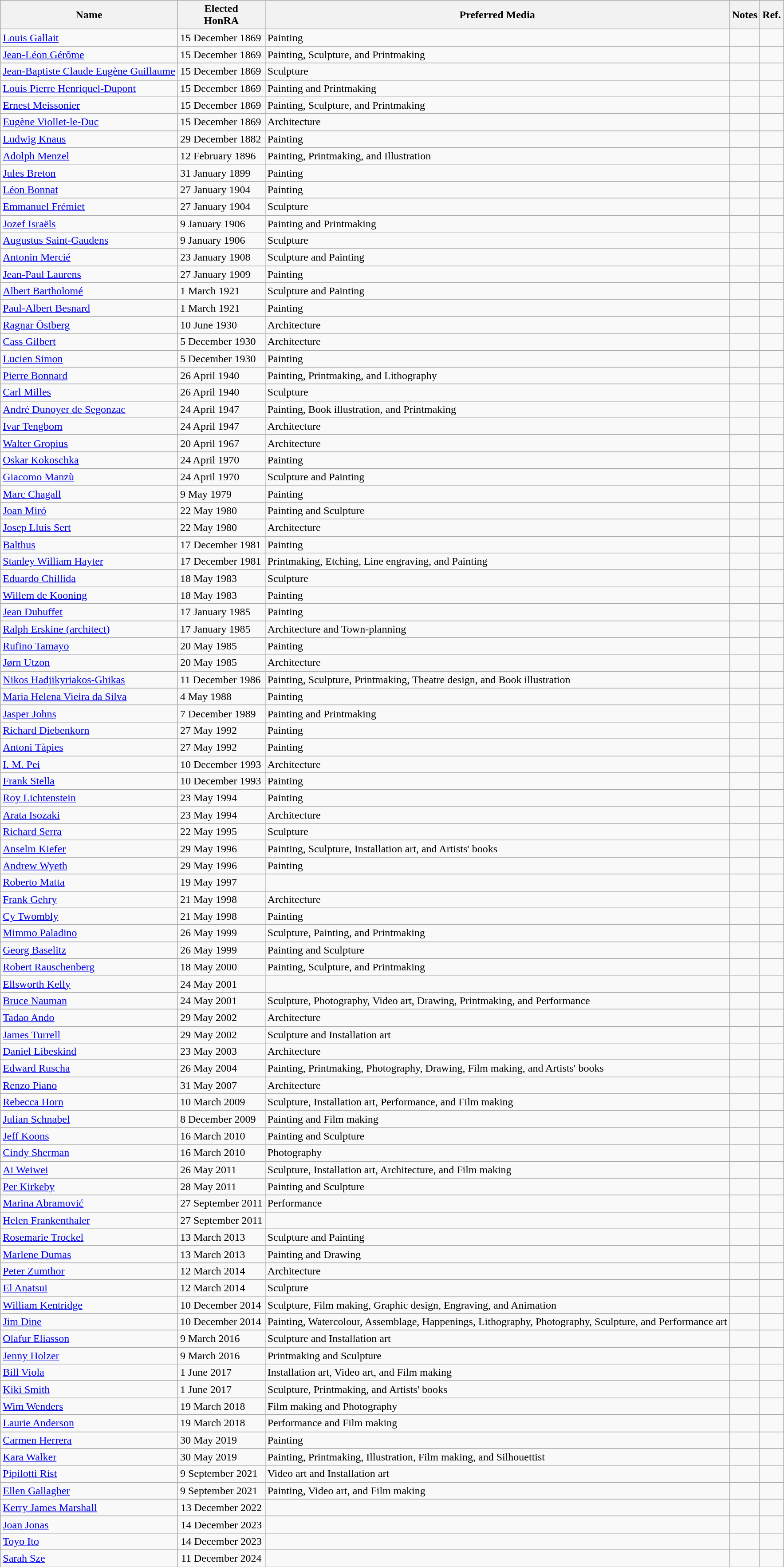<table class="wikitable sortable">
<tr>
<th>Name</th>
<th>Elected<br>HonRA</th>
<th>Preferred Media</th>
<th>Notes</th>
<th>Ref.</th>
</tr>
<tr>
<td><a href='#'>Louis Gallait</a></td>
<td>15 December 1869</td>
<td>Painting</td>
<td></td>
<td></td>
</tr>
<tr>
<td><a href='#'>Jean-Léon Gérôme</a></td>
<td>15 December 1869</td>
<td>Painting, Sculpture, and Printmaking</td>
<td></td>
<td></td>
</tr>
<tr>
<td><a href='#'>Jean-Baptiste Claude Eugène Guillaume</a></td>
<td>15 December 1869</td>
<td>Sculpture</td>
<td></td>
<td></td>
</tr>
<tr>
<td><a href='#'>Louis Pierre Henriquel-Dupont</a></td>
<td>15 December 1869</td>
<td>Painting and Printmaking</td>
<td></td>
<td></td>
</tr>
<tr>
<td><a href='#'>Ernest Meissonier</a></td>
<td>15 December 1869</td>
<td>Painting, Sculpture, and Printmaking</td>
<td></td>
<td></td>
</tr>
<tr>
<td><a href='#'>Eugène Viollet-le-Duc</a></td>
<td>15 December 1869</td>
<td>Architecture</td>
<td></td>
<td></td>
</tr>
<tr>
<td><a href='#'>Ludwig Knaus</a></td>
<td>29 December 1882</td>
<td>Painting</td>
<td></td>
<td></td>
</tr>
<tr>
<td><a href='#'>Adolph Menzel</a></td>
<td>12 February 1896</td>
<td>Painting, Printmaking, and Illustration</td>
<td></td>
<td></td>
</tr>
<tr>
<td><a href='#'>Jules Breton</a></td>
<td>31 January 1899</td>
<td>Painting</td>
<td></td>
<td></td>
</tr>
<tr>
<td><a href='#'>Léon Bonnat</a></td>
<td>27 January 1904</td>
<td>Painting</td>
<td></td>
<td></td>
</tr>
<tr>
<td><a href='#'>Emmanuel Frémiet</a></td>
<td>27 January 1904</td>
<td>Sculpture</td>
<td></td>
<td></td>
</tr>
<tr>
<td><a href='#'>Jozef Israëls</a></td>
<td>9 January 1906</td>
<td>Painting and Printmaking</td>
<td></td>
<td></td>
</tr>
<tr>
<td><a href='#'>Augustus Saint-Gaudens</a></td>
<td>9 January 1906</td>
<td>Sculpture</td>
<td></td>
<td></td>
</tr>
<tr>
<td><a href='#'>Antonin Mercié</a></td>
<td>23 January 1908</td>
<td>Sculpture and Painting</td>
<td></td>
<td></td>
</tr>
<tr>
<td><a href='#'>Jean-Paul Laurens</a></td>
<td>27 January 1909</td>
<td>Painting</td>
<td></td>
<td></td>
</tr>
<tr>
<td><a href='#'>Albert Bartholomé</a></td>
<td>1 March 1921</td>
<td>Sculpture and Painting</td>
<td></td>
<td></td>
</tr>
<tr>
<td><a href='#'>Paul-Albert Besnard</a></td>
<td>1 March 1921</td>
<td>Painting</td>
<td></td>
<td></td>
</tr>
<tr>
<td><a href='#'>Ragnar Östberg</a></td>
<td>10 June 1930</td>
<td>Architecture</td>
<td></td>
<td></td>
</tr>
<tr>
<td><a href='#'>Cass Gilbert</a></td>
<td>5 December 1930</td>
<td>Architecture</td>
<td></td>
<td></td>
</tr>
<tr>
<td><a href='#'>Lucien Simon</a></td>
<td>5 December 1930</td>
<td>Painting</td>
<td></td>
<td></td>
</tr>
<tr>
<td><a href='#'>Pierre Bonnard</a></td>
<td>26 April 1940</td>
<td>Painting, Printmaking, and Lithography</td>
<td></td>
<td></td>
</tr>
<tr>
<td><a href='#'>Carl Milles</a></td>
<td>26 April 1940</td>
<td>Sculpture</td>
<td></td>
<td></td>
</tr>
<tr>
<td><a href='#'>André Dunoyer de Segonzac</a></td>
<td>24 April 1947</td>
<td>Painting, Book illustration, and Printmaking</td>
<td></td>
<td></td>
</tr>
<tr>
<td><a href='#'>Ivar Tengbom</a></td>
<td>24 April 1947</td>
<td>Architecture</td>
<td></td>
<td></td>
</tr>
<tr>
<td><a href='#'>Walter Gropius</a></td>
<td>20 April 1967</td>
<td>Architecture</td>
<td></td>
<td></td>
</tr>
<tr>
<td><a href='#'>Oskar Kokoschka</a></td>
<td>24 April 1970</td>
<td>Painting</td>
<td></td>
<td></td>
</tr>
<tr>
<td><a href='#'>Giacomo Manzù</a></td>
<td>24 April 1970</td>
<td>Sculpture and Painting</td>
<td></td>
<td></td>
</tr>
<tr>
<td><a href='#'>Marc Chagall</a></td>
<td>9 May 1979</td>
<td>Painting</td>
<td></td>
<td></td>
</tr>
<tr>
<td><a href='#'>Joan Miró</a></td>
<td>22 May 1980</td>
<td>Painting and Sculpture</td>
<td></td>
<td></td>
</tr>
<tr>
<td><a href='#'>Josep Lluís Sert</a></td>
<td>22 May 1980</td>
<td>Architecture</td>
<td></td>
<td></td>
</tr>
<tr>
<td><a href='#'>Balthus</a></td>
<td>17 December 1981</td>
<td>Painting</td>
<td></td>
<td></td>
</tr>
<tr>
<td><a href='#'>Stanley William Hayter</a></td>
<td>17 December 1981</td>
<td>Printmaking, Etching, Line engraving, and Painting</td>
<td></td>
<td></td>
</tr>
<tr>
<td><a href='#'>Eduardo Chillida</a></td>
<td>18 May 1983</td>
<td>Sculpture</td>
<td></td>
<td></td>
</tr>
<tr>
<td><a href='#'>Willem de Kooning</a></td>
<td>18 May 1983</td>
<td>Painting</td>
<td></td>
<td></td>
</tr>
<tr>
<td><a href='#'>Jean Dubuffet</a></td>
<td>17 January 1985</td>
<td>Painting</td>
<td></td>
<td></td>
</tr>
<tr>
<td><a href='#'>Ralph Erskine (architect)</a></td>
<td>17 January 1985</td>
<td>Architecture and Town-planning</td>
<td></td>
<td></td>
</tr>
<tr>
<td><a href='#'>Rufino Tamayo</a></td>
<td>20 May 1985</td>
<td>Painting</td>
<td></td>
<td></td>
</tr>
<tr>
<td><a href='#'>Jørn Utzon</a></td>
<td>20 May 1985</td>
<td>Architecture</td>
<td></td>
<td></td>
</tr>
<tr>
<td><a href='#'>Nikos Hadjikyriakos-Ghikas</a></td>
<td>11 December 1986</td>
<td>Painting, Sculpture, Printmaking, Theatre design, and Book illustration</td>
<td></td>
<td></td>
</tr>
<tr>
<td><a href='#'>Maria Helena Vieira da Silva</a></td>
<td>4 May 1988</td>
<td>Painting</td>
<td></td>
<td></td>
</tr>
<tr>
<td><a href='#'>Jasper Johns</a></td>
<td>7 December 1989</td>
<td>Painting and Printmaking</td>
<td></td>
<td></td>
</tr>
<tr>
<td><a href='#'>Richard Diebenkorn</a></td>
<td>27 May 1992</td>
<td>Painting</td>
<td></td>
<td></td>
</tr>
<tr>
<td><a href='#'>Antoni Tàpies</a></td>
<td>27 May 1992</td>
<td>Painting</td>
<td></td>
<td></td>
</tr>
<tr>
<td><a href='#'>I. M. Pei</a></td>
<td>10 December 1993</td>
<td>Architecture</td>
<td></td>
<td></td>
</tr>
<tr>
<td><a href='#'>Frank Stella</a></td>
<td>10 December 1993</td>
<td>Painting</td>
<td></td>
<td></td>
</tr>
<tr>
<td><a href='#'>Roy Lichtenstein</a></td>
<td>23 May 1994</td>
<td>Painting</td>
<td></td>
<td></td>
</tr>
<tr>
<td><a href='#'>Arata Isozaki</a></td>
<td>23 May 1994</td>
<td>Architecture</td>
<td></td>
<td></td>
</tr>
<tr>
<td><a href='#'>Richard Serra</a></td>
<td>22 May 1995</td>
<td>Sculpture</td>
<td></td>
<td></td>
</tr>
<tr>
<td><a href='#'>Anselm Kiefer</a></td>
<td>29 May 1996</td>
<td>Painting, Sculpture, Installation art, and Artists' books</td>
<td></td>
<td></td>
</tr>
<tr>
<td><a href='#'>Andrew Wyeth</a></td>
<td>29 May 1996</td>
<td>Painting</td>
<td></td>
<td></td>
</tr>
<tr>
<td><a href='#'>Roberto Matta</a></td>
<td>19 May 1997</td>
<td></td>
<td></td>
<td></td>
</tr>
<tr>
<td><a href='#'>Frank Gehry</a></td>
<td>21 May 1998</td>
<td>Architecture</td>
<td></td>
<td></td>
</tr>
<tr>
<td><a href='#'>Cy Twombly</a></td>
<td>21 May 1998</td>
<td>Painting</td>
<td></td>
<td></td>
</tr>
<tr>
<td><a href='#'>Mimmo Paladino</a></td>
<td>26 May 1999</td>
<td>Sculpture, Painting, and Printmaking</td>
<td></td>
<td></td>
</tr>
<tr>
<td><a href='#'>Georg Baselitz</a></td>
<td>26 May 1999</td>
<td>Painting and Sculpture</td>
<td></td>
<td></td>
</tr>
<tr>
<td><a href='#'>Robert Rauschenberg</a></td>
<td>18 May 2000</td>
<td>Painting, Sculpture, and Printmaking</td>
<td></td>
<td></td>
</tr>
<tr>
<td><a href='#'>Ellsworth Kelly</a></td>
<td>24 May 2001</td>
<td></td>
<td></td>
<td></td>
</tr>
<tr>
<td><a href='#'>Bruce Nauman</a></td>
<td>24 May 2001</td>
<td>Sculpture, Photography, Video art, Drawing, Printmaking, and Performance</td>
<td></td>
<td></td>
</tr>
<tr>
<td><a href='#'>Tadao Ando</a></td>
<td>29 May 2002</td>
<td>Architecture</td>
<td></td>
<td></td>
</tr>
<tr>
<td><a href='#'>James Turrell</a></td>
<td>29 May 2002</td>
<td>Sculpture and Installation art</td>
<td></td>
<td></td>
</tr>
<tr>
<td><a href='#'>Daniel Libeskind</a></td>
<td>23 May 2003</td>
<td>Architecture</td>
<td></td>
<td></td>
</tr>
<tr>
<td><a href='#'>Edward Ruscha</a></td>
<td>26 May 2004</td>
<td>Painting, Printmaking, Photography, Drawing, Film making, and Artists' books</td>
<td></td>
<td></td>
</tr>
<tr>
<td><a href='#'>Renzo Piano</a></td>
<td>31 May 2007</td>
<td>Architecture</td>
<td></td>
<td></td>
</tr>
<tr>
<td><a href='#'>Rebecca Horn</a></td>
<td>10 March 2009</td>
<td>Sculpture, Installation art, Performance, and Film making</td>
<td></td>
<td></td>
</tr>
<tr>
<td><a href='#'>Julian Schnabel</a></td>
<td>8 December 2009</td>
<td>Painting and Film making</td>
<td></td>
<td></td>
</tr>
<tr>
<td><a href='#'>Jeff Koons</a></td>
<td>16 March 2010</td>
<td>Painting and Sculpture</td>
<td></td>
<td></td>
</tr>
<tr>
<td><a href='#'>Cindy Sherman</a></td>
<td>16 March 2010</td>
<td>Photography</td>
<td></td>
<td></td>
</tr>
<tr>
<td><a href='#'>Ai Weiwei</a></td>
<td>26 May 2011</td>
<td>Sculpture, Installation art, Architecture, and Film making</td>
<td></td>
<td></td>
</tr>
<tr>
<td><a href='#'>Per Kirkeby</a></td>
<td>28 May 2011</td>
<td>Painting and Sculpture</td>
<td></td>
<td></td>
</tr>
<tr>
<td><a href='#'>Marina Abramović</a></td>
<td>27 September 2011</td>
<td>Performance</td>
<td></td>
<td></td>
</tr>
<tr>
<td><a href='#'>Helen Frankenthaler</a></td>
<td>27 September 2011</td>
<td></td>
<td></td>
<td></td>
</tr>
<tr>
<td><a href='#'>Rosemarie Trockel</a></td>
<td>13 March 2013</td>
<td>Sculpture and Painting</td>
<td></td>
<td></td>
</tr>
<tr>
<td><a href='#'>Marlene Dumas</a></td>
<td>13 March 2013</td>
<td>Painting and Drawing</td>
<td></td>
<td></td>
</tr>
<tr>
<td><a href='#'>Peter Zumthor</a></td>
<td>12 March 2014</td>
<td>Architecture</td>
<td></td>
<td></td>
</tr>
<tr>
<td><a href='#'>El Anatsui</a></td>
<td>12 March 2014</td>
<td>Sculpture</td>
<td></td>
<td></td>
</tr>
<tr>
<td><a href='#'>William Kentridge</a></td>
<td>10 December 2014</td>
<td>Sculpture, Film making, Graphic design, Engraving, and Animation</td>
<td></td>
<td></td>
</tr>
<tr>
<td><a href='#'>Jim Dine</a></td>
<td>10 December 2014</td>
<td>Painting, Watercolour, Assemblage, Happenings, Lithography, Photography, Sculpture, and Performance art</td>
<td></td>
<td></td>
</tr>
<tr>
<td><a href='#'>Olafur Eliasson</a></td>
<td>9 March 2016</td>
<td>Sculpture and Installation art</td>
<td></td>
<td></td>
</tr>
<tr>
<td><a href='#'>Jenny Holzer</a></td>
<td>9 March 2016</td>
<td>Printmaking and Sculpture</td>
<td></td>
<td></td>
</tr>
<tr>
<td><a href='#'>Bill Viola</a></td>
<td>1 June 2017</td>
<td>Installation art, Video art, and Film making</td>
<td></td>
<td></td>
</tr>
<tr>
<td><a href='#'>Kiki Smith</a></td>
<td>1 June 2017</td>
<td>Sculpture, Printmaking, and Artists' books</td>
<td></td>
<td></td>
</tr>
<tr>
<td><a href='#'>Wim Wenders</a></td>
<td>19 March 2018</td>
<td>Film making and Photography</td>
<td></td>
<td></td>
</tr>
<tr>
<td><a href='#'>Laurie Anderson</a></td>
<td>19 March 2018</td>
<td>Performance and Film making</td>
<td></td>
<td></td>
</tr>
<tr>
<td><a href='#'>Carmen Herrera</a></td>
<td>30 May 2019</td>
<td>Painting</td>
<td></td>
<td></td>
</tr>
<tr>
<td><a href='#'>Kara Walker</a></td>
<td>30 May 2019</td>
<td>Painting, Printmaking, Illustration, Film making, and Silhouettist</td>
<td></td>
<td></td>
</tr>
<tr>
<td><a href='#'>Pipilotti Rist</a></td>
<td>9 September 2021</td>
<td>Video art and Installation art</td>
<td></td>
<td></td>
</tr>
<tr>
<td><a href='#'>Ellen Gallagher</a></td>
<td>9 September 2021</td>
<td>Painting, Video art, and Film making</td>
<td></td>
<td></td>
</tr>
<tr>
<td><a href='#'>Kerry James Marshall</a></td>
<td align="center">13 December 2022</td>
<td></td>
<td></td>
<td></td>
</tr>
<tr>
<td><a href='#'>Joan Jonas</a></td>
<td align="center">14 December 2023</td>
<td></td>
<td></td>
<td></td>
</tr>
<tr>
<td><a href='#'>Toyo Ito</a></td>
<td align="center">14 December 2023</td>
<td></td>
<td></td>
<td></td>
</tr>
<tr>
<td><a href='#'>Sarah Sze</a></td>
<td align="center">11 December 2024</td>
<td></td>
<td></td>
<td></td>
</tr>
</table>
